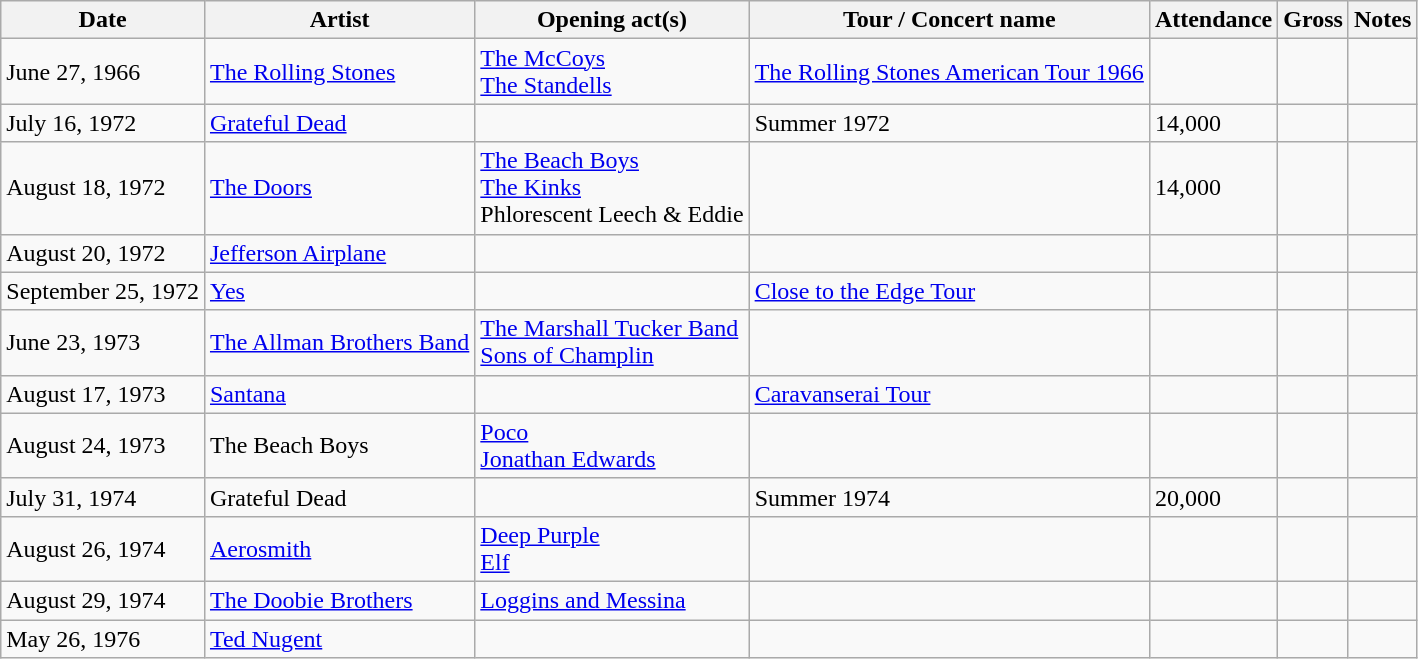<table class="wikitable" style=font-size:100% style="text-align:center">
<tr>
<th>Date</th>
<th>Artist</th>
<th>Opening act(s)</th>
<th>Tour / Concert name</th>
<th>Attendance</th>
<th>Gross</th>
<th>Notes</th>
</tr>
<tr>
<td>June 27, 1966</td>
<td><a href='#'>The Rolling Stones</a></td>
<td><a href='#'>The McCoys</a><br><a href='#'>The Standells</a></td>
<td><a href='#'>The Rolling Stones American Tour 1966</a></td>
<td></td>
<td></td>
<td></td>
</tr>
<tr>
<td>July 16, 1972</td>
<td><a href='#'>Grateful Dead</a></td>
<td></td>
<td>Summer 1972</td>
<td>14,000</td>
<td></td>
<td></td>
</tr>
<tr>
<td>August 18, 1972</td>
<td><a href='#'>The Doors</a></td>
<td><a href='#'>The Beach Boys</a><br><a href='#'>The Kinks</a><br>Phlorescent Leech & Eddie</td>
<td></td>
<td>14,000</td>
<td></td>
<td></td>
</tr>
<tr>
<td>August 20, 1972</td>
<td><a href='#'>Jefferson Airplane</a></td>
<td></td>
<td></td>
<td></td>
<td></td>
<td></td>
</tr>
<tr>
<td>September 25, 1972</td>
<td><a href='#'>Yes</a></td>
<td></td>
<td><a href='#'>Close to the Edge Tour</a></td>
<td></td>
<td></td>
<td></td>
</tr>
<tr>
<td>June 23, 1973</td>
<td><a href='#'>The Allman Brothers Band</a></td>
<td><a href='#'>The Marshall Tucker Band</a><br><a href='#'>Sons of Champlin</a></td>
<td></td>
<td></td>
<td></td>
<td></td>
</tr>
<tr>
<td>August 17, 1973</td>
<td><a href='#'>Santana</a></td>
<td></td>
<td><a href='#'>Caravanserai Tour</a></td>
<td></td>
<td></td>
<td></td>
</tr>
<tr>
<td>August 24, 1973</td>
<td>The Beach Boys</td>
<td><a href='#'>Poco</a><br><a href='#'>Jonathan Edwards</a></td>
<td></td>
<td></td>
<td></td>
<td></td>
</tr>
<tr>
<td>July 31, 1974</td>
<td>Grateful Dead</td>
<td></td>
<td>Summer 1974</td>
<td>20,000</td>
<td></td>
<td></td>
</tr>
<tr>
<td>August 26, 1974</td>
<td><a href='#'>Aerosmith</a></td>
<td><a href='#'>Deep Purple</a><br><a href='#'>Elf</a></td>
<td></td>
<td></td>
<td></td>
<td></td>
</tr>
<tr>
<td>August 29, 1974</td>
<td><a href='#'>The Doobie Brothers</a></td>
<td><a href='#'>Loggins and Messina</a></td>
<td></td>
<td></td>
<td></td>
<td></td>
</tr>
<tr>
<td>May 26, 1976</td>
<td><a href='#'>Ted Nugent</a></td>
<td></td>
<td></td>
<td></td>
<td></td>
<td></td>
</tr>
</table>
